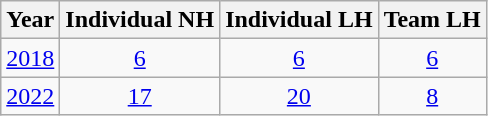<table class="wikitable" "text-align:center;">
<tr>
<th>Year</th>
<th>Individual NH</th>
<th>Individual LH</th>
<th>Team LH</th>
</tr>
<tr align=center>
<td><a href='#'>2018</a></td>
<td><a href='#'>6</a></td>
<td><a href='#'>6</a></td>
<td><a href='#'>6</a></td>
</tr>
<tr align=center>
<td><a href='#'>2022</a></td>
<td><a href='#'>17</a></td>
<td><a href='#'>20</a></td>
<td><a href='#'>8</a></td>
</tr>
</table>
